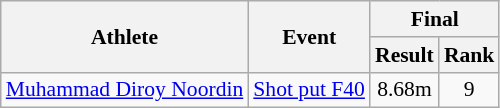<table class=wikitable style="font-size:90%">
<tr>
<th rowspan="2">Athlete</th>
<th rowspan="2">Event</th>
<th colspan="2">Final</th>
</tr>
<tr>
<th>Result</th>
<th>Rank</th>
</tr>
<tr align=center>
<td align=left><a href='#'>Muhammad Diroy Noordin</a></td>
<td align=left><a href='#'>Shot put F40</a></td>
<td>8.68m</td>
<td>9</td>
</tr>
</table>
